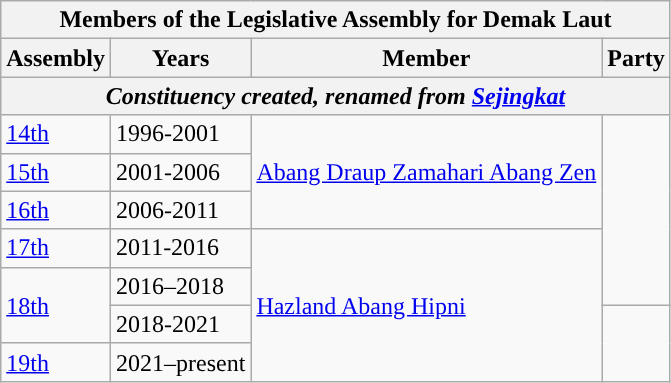<table class=wikitable>
<tr>
<th colspan=5>Members of the Legislative Assembly for Demak Laut</th>
</tr>
<tr>
<th>Assembly</th>
<th>Years</th>
<th>Member</th>
<th>Party</th>
</tr>
<tr>
<th colspan=4 align=center><em>Constituency created, renamed from <a href='#'>Sejingkat</a></em></th>
</tr>
<tr>
<td><a href='#'>14th</a></td>
<td>1996-2001</td>
<td rowspan=3><a href='#'>Abang Draup Zamahari Abang Zen</a></td>
<td rowspan=5></td>
</tr>
<tr>
<td><a href='#'>15th</a></td>
<td>2001-2006</td>
</tr>
<tr>
<td><a href='#'>16th</a></td>
<td>2006-2011</td>
</tr>
<tr>
<td><a href='#'>17th</a></td>
<td>2011-2016</td>
<td rowspan="4"><a href='#'>Hazland Abang Hipni</a></td>
</tr>
<tr>
<td rowspan=2><a href='#'>18th</a></td>
<td>2016–2018</td>
</tr>
<tr>
<td>2018-2021</td>
<td rowspan="2"></td>
</tr>
<tr>
<td><a href='#'>19th</a></td>
<td>2021–present</td>
</tr>
</table>
